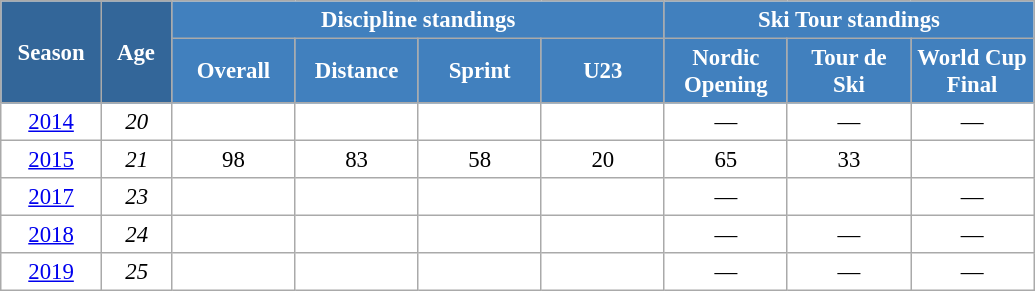<table class="wikitable" style="font-size:95%; text-align:center; border:grey solid 1px; border-collapse:collapse; background:#ffffff;">
<tr>
<th style="background-color:#369; color:white; width:60px;" rowspan="2"> Season </th>
<th style="background-color:#369; color:white; width:40px;" rowspan="2"> Age </th>
<th style="background-color:#4180be; color:white;" colspan="4">Discipline standings</th>
<th style="background-color:#4180be; color:white;" colspan="3">Ski Tour standings</th>
</tr>
<tr>
<th style="background-color:#4180be; color:white; width:75px;">Overall</th>
<th style="background-color:#4180be; color:white; width:75px;">Distance</th>
<th style="background-color:#4180be; color:white; width:75px;">Sprint</th>
<th style="background-color:#4180be; color:white; width:75px;">U23</th>
<th style="background-color:#4180be; color:white; width:75px;">Nordic<br>Opening</th>
<th style="background-color:#4180be; color:white; width:75px;">Tour de<br>Ski</th>
<th style="background-color:#4180be; color:white; width:75px;">World Cup<br>Final</th>
</tr>
<tr>
<td><a href='#'>2014</a></td>
<td><em>20</em></td>
<td></td>
<td></td>
<td></td>
<td></td>
<td>—</td>
<td>—</td>
<td>—</td>
</tr>
<tr>
<td><a href='#'>2015</a></td>
<td><em>21</em></td>
<td>98</td>
<td>83</td>
<td>58</td>
<td>20</td>
<td>65</td>
<td>33</td>
<td></td>
</tr>
<tr>
<td><a href='#'>2017</a></td>
<td><em>23</em></td>
<td></td>
<td></td>
<td></td>
<td></td>
<td>—</td>
<td></td>
<td>—</td>
</tr>
<tr>
<td><a href='#'>2018</a></td>
<td><em>24</em></td>
<td></td>
<td></td>
<td></td>
<td></td>
<td>—</td>
<td>—</td>
<td>—</td>
</tr>
<tr>
<td><a href='#'>2019</a></td>
<td><em>25</em></td>
<td></td>
<td></td>
<td></td>
<td></td>
<td>—</td>
<td>—</td>
<td>—</td>
</tr>
</table>
